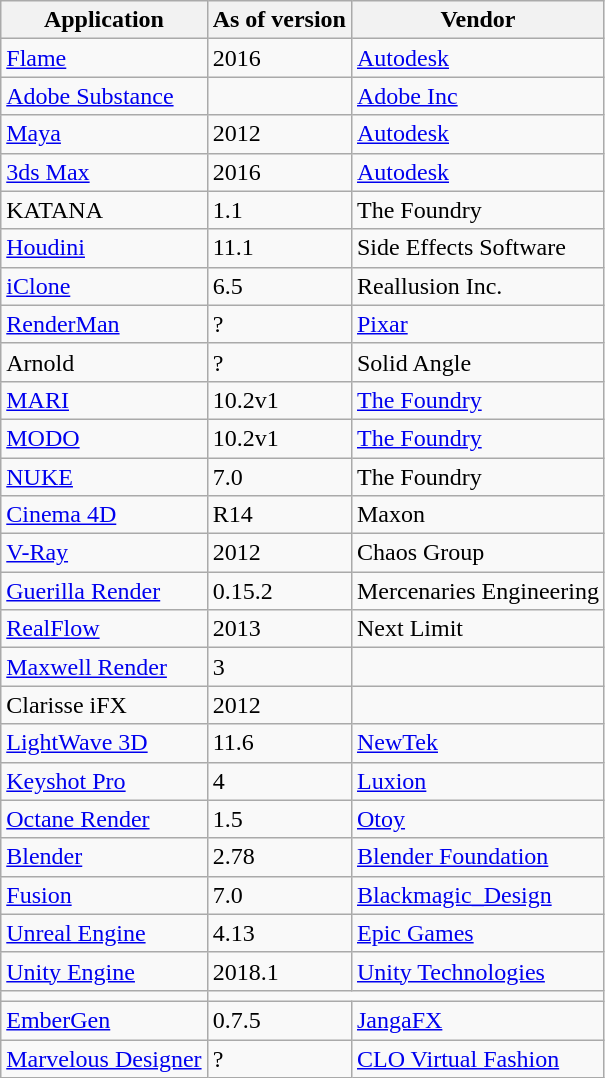<table class="wikitable sortable">
<tr>
<th>Application</th>
<th>As of version</th>
<th>Vendor</th>
</tr>
<tr>
<td><a href='#'>Flame</a></td>
<td>2016</td>
<td><a href='#'>Autodesk</a></td>
</tr>
<tr>
<td><a href='#'>Adobe Substance</a></td>
<td></td>
<td><a href='#'>Adobe Inc</a></td>
</tr>
<tr>
<td><a href='#'>Maya</a></td>
<td>2012</td>
<td><a href='#'>Autodesk</a></td>
</tr>
<tr>
<td><a href='#'>3ds Max</a></td>
<td>2016</td>
<td><a href='#'>Autodesk</a></td>
</tr>
<tr>
<td>KATANA</td>
<td>1.1</td>
<td>The Foundry</td>
</tr>
<tr>
<td><a href='#'>Houdini</a></td>
<td>11.1</td>
<td>Side Effects Software</td>
</tr>
<tr>
<td><a href='#'>iClone</a></td>
<td>6.5</td>
<td>Reallusion Inc.</td>
</tr>
<tr>
<td><a href='#'>RenderMan</a></td>
<td>?</td>
<td><a href='#'>Pixar</a></td>
</tr>
<tr>
<td>Arnold</td>
<td>?</td>
<td>Solid Angle</td>
</tr>
<tr>
<td><a href='#'>MARI</a></td>
<td>10.2v1</td>
<td><a href='#'>The Foundry</a></td>
</tr>
<tr>
<td><a href='#'>MODO</a></td>
<td>10.2v1</td>
<td><a href='#'>The Foundry</a></td>
</tr>
<tr>
<td><a href='#'>NUKE</a></td>
<td>7.0</td>
<td>The Foundry</td>
</tr>
<tr>
<td><a href='#'>Cinema 4D</a></td>
<td>R14</td>
<td>Maxon</td>
</tr>
<tr>
<td><a href='#'>V-Ray</a></td>
<td>2012</td>
<td>Chaos Group</td>
</tr>
<tr>
<td><a href='#'>Guerilla Render</a></td>
<td>0.15.2</td>
<td>Mercenaries Engineering</td>
</tr>
<tr>
<td><a href='#'>RealFlow</a></td>
<td>2013</td>
<td>Next Limit</td>
</tr>
<tr>
<td><a href='#'>Maxwell Render</a></td>
<td>3</td>
<td></td>
</tr>
<tr>
<td>Clarisse iFX</td>
<td>2012</td>
<td></td>
</tr>
<tr>
<td><a href='#'>LightWave 3D</a></td>
<td>11.6</td>
<td><a href='#'>NewTek</a></td>
</tr>
<tr>
<td><a href='#'>Keyshot Pro</a></td>
<td>4</td>
<td><a href='#'>Luxion</a></td>
</tr>
<tr>
<td><a href='#'>Octane Render</a></td>
<td>1.5</td>
<td><a href='#'>Otoy</a></td>
</tr>
<tr>
<td><a href='#'>Blender</a></td>
<td>2.78</td>
<td><a href='#'>Blender Foundation</a></td>
</tr>
<tr>
<td><a href='#'>Fusion</a></td>
<td>7.0</td>
<td><a href='#'>Blackmagic_Design</a></td>
</tr>
<tr>
<td><a href='#'>Unreal Engine</a></td>
<td>4.13</td>
<td><a href='#'>Epic Games</a></td>
</tr>
<tr>
<td><a href='#'>Unity Engine</a></td>
<td>2018.1</td>
<td><a href='#'>Unity Technologies</a></td>
</tr>
<tr>
<td></td>
</tr>
<tr>
<td><a href='#'>EmberGen</a></td>
<td>0.7.5</td>
<td><a href='#'>JangaFX</a></td>
</tr>
<tr>
<td><a href='#'>Marvelous Designer</a></td>
<td>?</td>
<td><a href='#'>CLO Virtual Fashion</a></td>
</tr>
</table>
